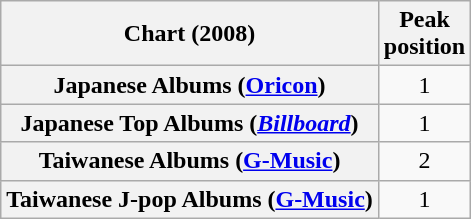<table class="wikitable plainrowheaders sortable" style="text-align:center">
<tr>
<th>Chart (2008)</th>
<th>Peak<br>position</th>
</tr>
<tr>
<th scope="row">Japanese Albums (<a href='#'>Oricon</a>)</th>
<td>1</td>
</tr>
<tr>
<th scope="row">Japanese Top Albums (<em><a href='#'>Billboard</a></em>)</th>
<td>1</td>
</tr>
<tr>
<th scope="row">Taiwanese Albums (<a href='#'>G-Music</a>)</th>
<td>2</td>
</tr>
<tr>
<th scope="row">Taiwanese J-pop Albums (<a href='#'>G-Music</a>)</th>
<td>1</td>
</tr>
</table>
